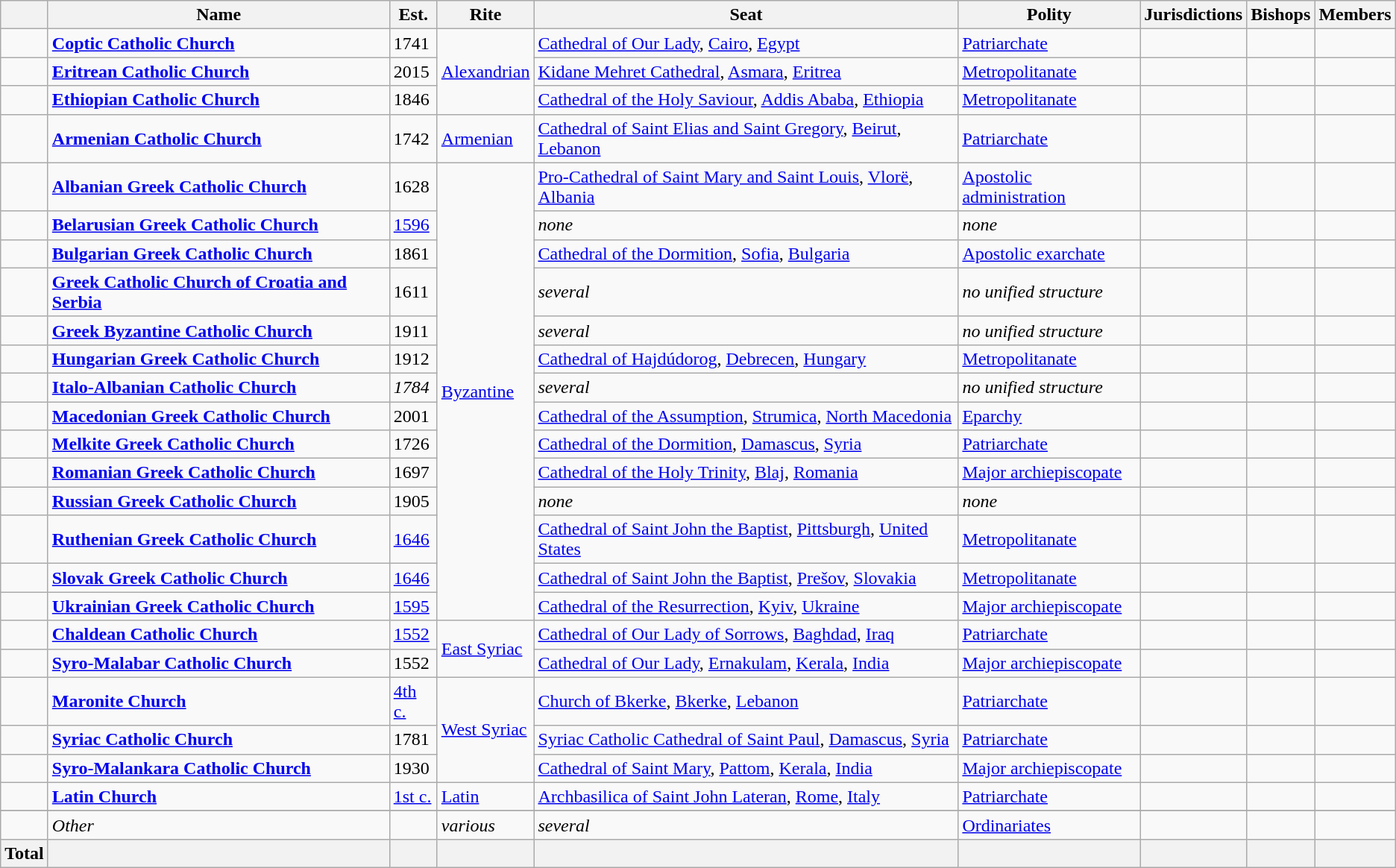<table class="wikitable sortable">
<tr>
<th class="sortable"></th>
<th>Name</th>
<th>Est.</th>
<th>Rite</th>
<th>Seat</th>
<th>Polity</th>
<th>Jurisdictions</th>
<th>Bishops</th>
<th>Members</th>
</tr>
<tr>
<td></td>
<td><strong><a href='#'>Coptic Catholic Church</a></strong></td>
<td>1741</td>
<td rowspan=3><a href='#'>Alexandrian</a></td>
<td><a href='#'>Cathedral of Our Lady</a>, <a href='#'>Cairo</a>, <a href='#'>Egypt</a></td>
<td><a href='#'>Patriarchate</a></td>
<td></td>
<td></td>
<td></td>
</tr>
<tr>
<td></td>
<td><strong><a href='#'>Eritrean Catholic Church</a></strong></td>
<td>2015</td>
<td><a href='#'>Kidane Mehret Cathedral</a>, <a href='#'>Asmara</a>, <a href='#'>Eritrea</a></td>
<td><a href='#'>Metropolitanate</a></td>
<td></td>
<td></td>
<td></td>
</tr>
<tr>
<td></td>
<td><strong><a href='#'>Ethiopian Catholic Church</a></strong></td>
<td>1846</td>
<td><a href='#'>Cathedral of the Holy Saviour</a>, <a href='#'>Addis Ababa</a>, <a href='#'>Ethiopia</a></td>
<td><a href='#'>Metropolitanate</a></td>
<td></td>
<td></td>
<td></td>
</tr>
<tr>
<td></td>
<td><strong><a href='#'>Armenian Catholic Church</a></strong></td>
<td>1742</td>
<td><a href='#'>Armenian</a></td>
<td><a href='#'>Cathedral of Saint Elias and Saint Gregory</a>, <a href='#'>Beirut</a>, <a href='#'>Lebanon</a></td>
<td><a href='#'>Patriarchate</a></td>
<td></td>
<td></td>
<td></td>
</tr>
<tr>
<td></td>
<td><strong><a href='#'>Albanian Greek Catholic Church</a></strong></td>
<td>1628</td>
<td rowspan=14><a href='#'>Byzantine</a></td>
<td><a href='#'>Pro-Cathedral of Saint Mary and Saint Louis</a>, <a href='#'>Vlorë</a>, <a href='#'>Albania</a></td>
<td><a href='#'>Apostolic administration</a></td>
<td></td>
<td></td>
<td></td>
</tr>
<tr>
<td></td>
<td><strong><a href='#'>Belarusian Greek Catholic Church</a></strong></td>
<td><a href='#'>1596</a></td>
<td><em>none</em></td>
<td><em>none</em></td>
<td></td>
<td></td>
<td></td>
</tr>
<tr>
<td></td>
<td><strong><a href='#'>Bulgarian Greek Catholic Church</a></strong></td>
<td>1861</td>
<td><a href='#'>Cathedral of the Dormition</a>, <a href='#'>Sofia</a>, <a href='#'>Bulgaria</a></td>
<td><a href='#'>Apostolic exarchate</a></td>
<td></td>
<td></td>
<td></td>
</tr>
<tr>
<td></td>
<td><strong><a href='#'>Greek Catholic Church of Croatia and Serbia</a></strong></td>
<td>1611</td>
<td><em>several</em></td>
<td><em>no unified structure</em></td>
<td></td>
<td></td>
<td></td>
</tr>
<tr>
<td></td>
<td><strong><a href='#'>Greek Byzantine Catholic Church</a></strong></td>
<td>1911</td>
<td><em>several</em></td>
<td><em>no unified structure</em></td>
<td></td>
<td></td>
<td></td>
</tr>
<tr>
<td></td>
<td><strong><a href='#'>Hungarian Greek Catholic Church</a></strong></td>
<td>1912</td>
<td><a href='#'>Cathedral of Hajdúdorog</a>, <a href='#'>Debrecen</a>, <a href='#'>Hungary</a></td>
<td><a href='#'>Metropolitanate</a></td>
<td></td>
<td></td>
<td></td>
</tr>
<tr>
<td></td>
<td><strong><a href='#'>Italo-Albanian Catholic Church</a></strong></td>
<td><em>1784</em></td>
<td><em>several</em></td>
<td><em>no unified structure</em></td>
<td></td>
<td></td>
<td></td>
</tr>
<tr>
<td></td>
<td><strong><a href='#'>Macedonian Greek Catholic Church</a></strong></td>
<td>2001</td>
<td><a href='#'>Cathedral of the Assumption</a>, <a href='#'>Strumica</a>, <a href='#'>North Macedonia</a></td>
<td><a href='#'>Eparchy</a></td>
<td></td>
<td></td>
<td></td>
</tr>
<tr>
<td></td>
<td><strong><a href='#'>Melkite Greek Catholic Church</a></strong></td>
<td>1726</td>
<td><a href='#'>Cathedral of the Dormition</a>, <a href='#'>Damascus</a>, <a href='#'>Syria</a></td>
<td><a href='#'>Patriarchate</a></td>
<td></td>
<td></td>
<td></td>
</tr>
<tr>
<td></td>
<td><strong><a href='#'>Romanian Greek Catholic Church</a></strong></td>
<td>1697</td>
<td><a href='#'>Cathedral of the Holy Trinity</a>, <a href='#'>Blaj</a>, <a href='#'>Romania</a></td>
<td><a href='#'>Major archiepiscopate</a></td>
<td></td>
<td></td>
<td></td>
</tr>
<tr>
<td></td>
<td><strong><a href='#'>Russian Greek Catholic Church</a></strong></td>
<td>1905</td>
<td><em>none</em></td>
<td><em>none</em></td>
<td></td>
<td></td>
<td></td>
</tr>
<tr>
<td></td>
<td><strong><a href='#'>Ruthenian Greek Catholic Church</a></strong></td>
<td><a href='#'>1646</a></td>
<td><a href='#'>Cathedral of Saint John the Baptist</a>, <a href='#'>Pittsburgh</a>, <a href='#'>United States</a></td>
<td><a href='#'>Metropolitanate</a></td>
<td></td>
<td></td>
<td></td>
</tr>
<tr>
<td></td>
<td><strong><a href='#'>Slovak Greek Catholic Church</a></strong></td>
<td><a href='#'>1646</a></td>
<td><a href='#'>Cathedral of Saint John the Baptist</a>, <a href='#'>Prešov</a>, <a href='#'>Slovakia</a></td>
<td><a href='#'>Metropolitanate</a></td>
<td></td>
<td></td>
<td></td>
</tr>
<tr>
<td></td>
<td><strong><a href='#'>Ukrainian Greek Catholic Church</a></strong></td>
<td><a href='#'>1595</a></td>
<td><a href='#'>Cathedral of the Resurrection</a>, <a href='#'>Kyiv</a>, <a href='#'>Ukraine</a></td>
<td><a href='#'>Major archiepiscopate</a></td>
<td></td>
<td></td>
<td></td>
</tr>
<tr>
<td></td>
<td><strong><a href='#'>Chaldean Catholic Church</a></strong></td>
<td><a href='#'>1552</a></td>
<td rowspan=2><a href='#'>East Syriac</a></td>
<td><a href='#'>Cathedral of Our Lady of Sorrows</a>, <a href='#'>Baghdad</a>, <a href='#'>Iraq</a></td>
<td><a href='#'>Patriarchate</a></td>
<td></td>
<td></td>
<td></td>
</tr>
<tr>
<td></td>
<td><strong><a href='#'>Syro-Malabar Catholic Church</a></strong></td>
<td>1552</td>
<td><a href='#'>Cathedral of Our Lady</a>, <a href='#'>Ernakulam</a>, <a href='#'>Kerala</a>, <a href='#'>India</a></td>
<td><a href='#'>Major archiepiscopate</a></td>
<td></td>
<td></td>
<td></td>
</tr>
<tr>
<td></td>
<td><strong><a href='#'>Maronite Church</a></strong></td>
<td data-sort-value="0325"><a href='#'>4th c.</a></td>
<td rowspan=3><a href='#'>West Syriac</a></td>
<td><a href='#'>Church of Bkerke</a>, <a href='#'>Bkerke</a>, <a href='#'>Lebanon</a></td>
<td><a href='#'>Patriarchate</a></td>
<td></td>
<td></td>
<td></td>
</tr>
<tr>
<td></td>
<td><strong><a href='#'>Syriac Catholic Church</a></strong></td>
<td>1781</td>
<td><a href='#'>Syriac Catholic Cathedral of Saint Paul</a>, <a href='#'>Damascus</a>, <a href='#'>Syria</a></td>
<td><a href='#'>Patriarchate</a></td>
<td></td>
<td></td>
<td></td>
</tr>
<tr>
<td></td>
<td><strong><a href='#'>Syro-Malankara Catholic Church</a></strong></td>
<td>1930</td>
<td><a href='#'>Cathedral of Saint Mary</a>, <a href='#'>Pattom</a>, <a href='#'>Kerala</a>, <a href='#'>India</a></td>
<td><a href='#'>Major archiepiscopate</a></td>
<td></td>
<td></td>
<td></td>
</tr>
<tr>
<td></td>
<td><strong><a href='#'>Latin Church</a></strong></td>
<td><a href='#'>1st c.</a></td>
<td rowspan=1><a href='#'>Latin</a></td>
<td><a href='#'>Archbasilica of Saint John Lateran</a>, <a href='#'>Rome</a>, <a href='#'>Italy</a></td>
<td><a href='#'>Patriarchate</a></td>
<td></td>
<td></td>
<td></td>
</tr>
<tr>
</tr>
<tr>
<td></td>
<td><em>Other</em></td>
<td></td>
<td><em>various</em></td>
<td><em>several</em></td>
<td><a href='#'>Ordinariates</a></td>
<td></td>
<td></td>
<td></td>
</tr>
<tr class="sortbottom">
<th><span>Total</span></th>
<th></th>
<th></th>
<th></th>
<th></th>
<th></th>
<th></th>
<th></th>
<th></th>
</tr>
</table>
